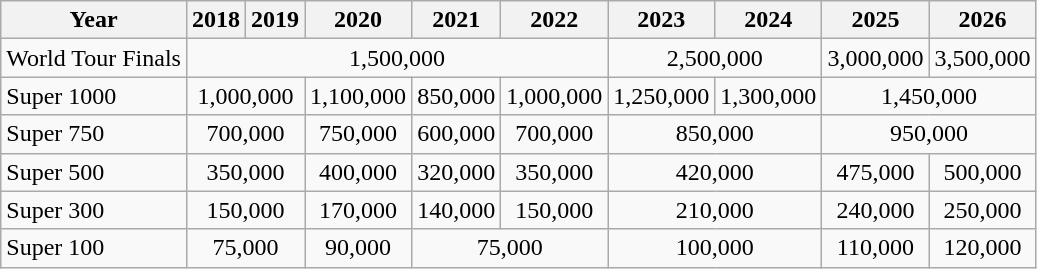<table class=wikitable style="text-align:center;">
<tr>
<th>Year</th>
<th>2018</th>
<th>2019</th>
<th>2020</th>
<th>2021</th>
<th>2022</th>
<th>2023</th>
<th>2024</th>
<th>2025</th>
<th>2026</th>
</tr>
<tr>
<td style="text-align:left">World Tour Finals</td>
<td colspan=5>1,500,000</td>
<td colspan=2>2,500,000</td>
<td>3,000,000</td>
<td>3,500,000</td>
</tr>
<tr>
<td style="text-align:left">Super 1000</td>
<td colspan=2>1,000,000</td>
<td>1,100,000</td>
<td>850,000</td>
<td>1,000,000</td>
<td>1,250,000</td>
<td>1,300,000</td>
<td colspan=2>1,450,000</td>
</tr>
<tr>
<td style="text-align:left">Super 750</td>
<td colspan=2>700,000</td>
<td>750,000</td>
<td>600,000</td>
<td>700,000</td>
<td colspan=2>850,000</td>
<td colspan=2>950,000</td>
</tr>
<tr>
<td style="text-align:left">Super 500</td>
<td colspan=2>350,000</td>
<td>400,000</td>
<td>320,000</td>
<td>350,000</td>
<td colspan=2>420,000</td>
<td>475,000</td>
<td>500,000</td>
</tr>
<tr>
<td style="text-align:left">Super 300</td>
<td colspan=2>150,000</td>
<td>170,000</td>
<td>140,000</td>
<td>150,000</td>
<td colspan=2>210,000</td>
<td>240,000</td>
<td>250,000</td>
</tr>
<tr>
<td style="text-align:left">Super 100</td>
<td colspan=2>75,000</td>
<td>90,000</td>
<td colspan=2>75,000</td>
<td colspan=2>100,000</td>
<td>110,000</td>
<td>120,000</td>
</tr>
</table>
